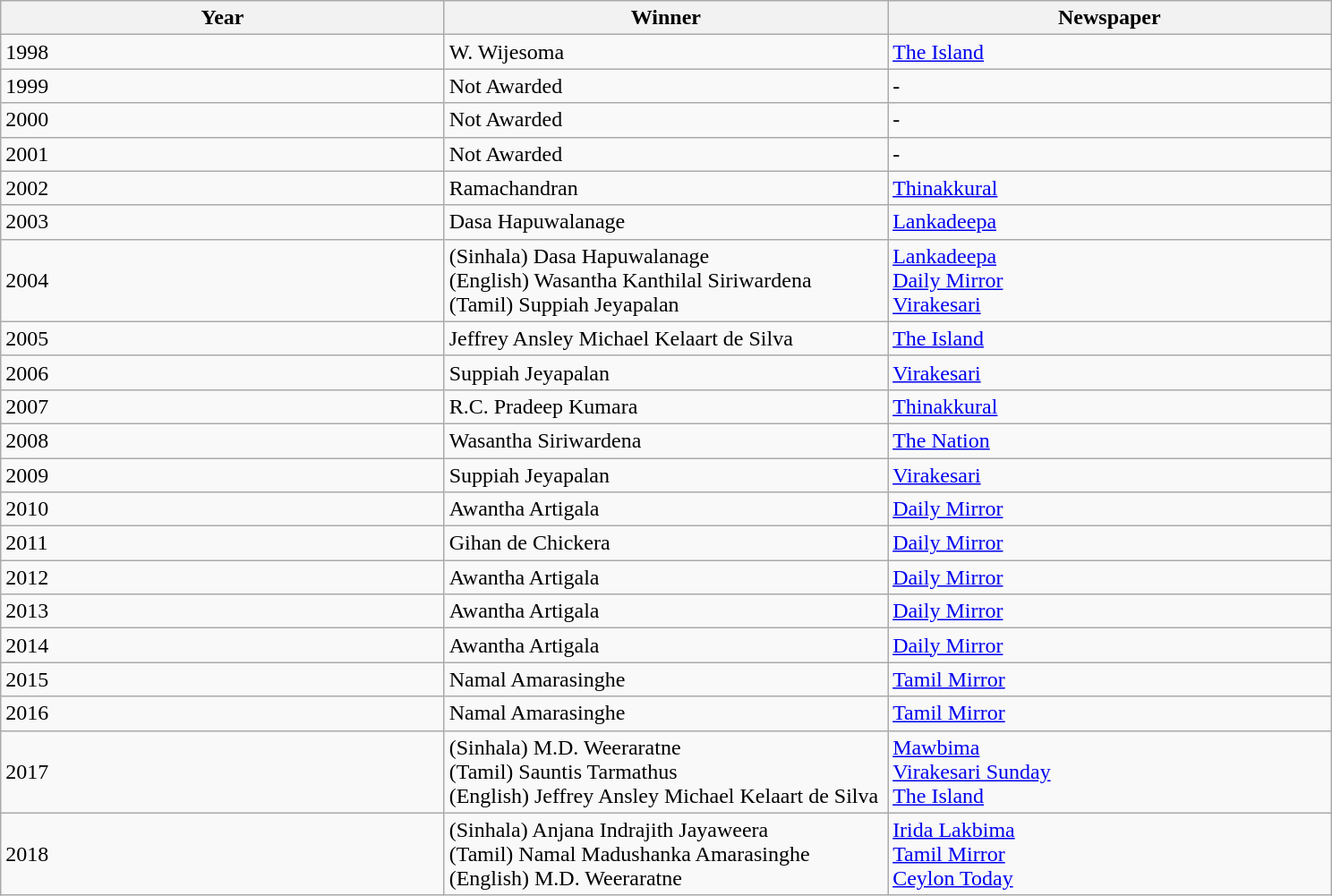<table class="wikitable sortable mw-collapsible mw-collapsed">
<tr>
<th width="33%">Year</th>
<th width="33%">Winner</th>
<th width="33%">Newspaper</th>
</tr>
<tr>
<td>1998</td>
<td>W. Wijesoma</td>
<td><a href='#'>The Island</a></td>
</tr>
<tr>
<td>1999</td>
<td>Not Awarded</td>
<td>-</td>
</tr>
<tr>
<td>2000</td>
<td>Not Awarded</td>
<td>-</td>
</tr>
<tr>
<td>2001</td>
<td>Not Awarded</td>
<td>-</td>
</tr>
<tr>
<td>2002</td>
<td>Ramachandran</td>
<td><a href='#'>Thinakkural</a></td>
</tr>
<tr>
<td>2003</td>
<td>Dasa Hapuwalanage</td>
<td><a href='#'>Lankadeepa</a></td>
</tr>
<tr>
<td>2004</td>
<td>(Sinhala) Dasa Hapuwalanage<br>(English) Wasantha Kanthilal Siriwardena<br>(Tamil) Suppiah Jeyapalan</td>
<td><a href='#'>Lankadeepa</a><br><a href='#'>Daily Mirror</a><br><a href='#'>Virakesari</a></td>
</tr>
<tr>
<td>2005</td>
<td>Jeffrey Ansley Michael Kelaart de Silva</td>
<td><a href='#'>The Island</a></td>
</tr>
<tr>
<td>2006</td>
<td>Suppiah Jeyapalan</td>
<td><a href='#'>Virakesari</a></td>
</tr>
<tr>
<td>2007</td>
<td>R.C. Pradeep Kumara</td>
<td><a href='#'>Thinakkural</a></td>
</tr>
<tr>
<td>2008</td>
<td>Wasantha Siriwardena</td>
<td><a href='#'>The Nation</a></td>
</tr>
<tr>
<td>2009</td>
<td>Suppiah Jeyapalan</td>
<td><a href='#'>Virakesari</a></td>
</tr>
<tr>
<td>2010</td>
<td>Awantha Artigala</td>
<td><a href='#'>Daily Mirror</a></td>
</tr>
<tr>
<td>2011</td>
<td>Gihan de Chickera</td>
<td><a href='#'>Daily Mirror</a></td>
</tr>
<tr>
<td>2012</td>
<td>Awantha Artigala</td>
<td><a href='#'>Daily Mirror</a></td>
</tr>
<tr>
<td>2013</td>
<td>Awantha Artigala</td>
<td><a href='#'>Daily Mirror</a></td>
</tr>
<tr>
<td>2014</td>
<td>Awantha Artigala</td>
<td><a href='#'>Daily Mirror</a></td>
</tr>
<tr>
<td>2015</td>
<td>Namal Amarasinghe</td>
<td><a href='#'>Tamil Mirror</a></td>
</tr>
<tr>
<td>2016</td>
<td>Namal Amarasinghe</td>
<td><a href='#'>Tamil Mirror</a></td>
</tr>
<tr>
<td>2017</td>
<td>(Sinhala) M.D. Weeraratne<br>(Tamil) Sauntis Tarmathus<br>(English) Jeffrey Ansley Michael Kelaart de Silva</td>
<td><a href='#'>Mawbima</a><br><a href='#'>Virakesari Sunday</a><br><a href='#'>The Island</a></td>
</tr>
<tr>
<td>2018</td>
<td>(Sinhala) Anjana Indrajith Jayaweera<br>(Tamil) Namal Madushanka Amarasinghe<br>(English) M.D. Weeraratne</td>
<td><a href='#'>Irida Lakbima</a><br><a href='#'>Tamil Mirror</a><br><a href='#'>Ceylon Today</a></td>
</tr>
</table>
